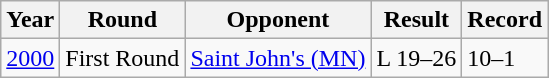<table class="wikitable">
<tr>
<th>Year</th>
<th>Round</th>
<th>Opponent</th>
<th>Result</th>
<th>Record</th>
</tr>
<tr>
<td><a href='#'>2000</a></td>
<td>First Round</td>
<td><a href='#'>Saint John's (MN)</a></td>
<td>L 19–26</td>
<td>10–1</td>
</tr>
</table>
